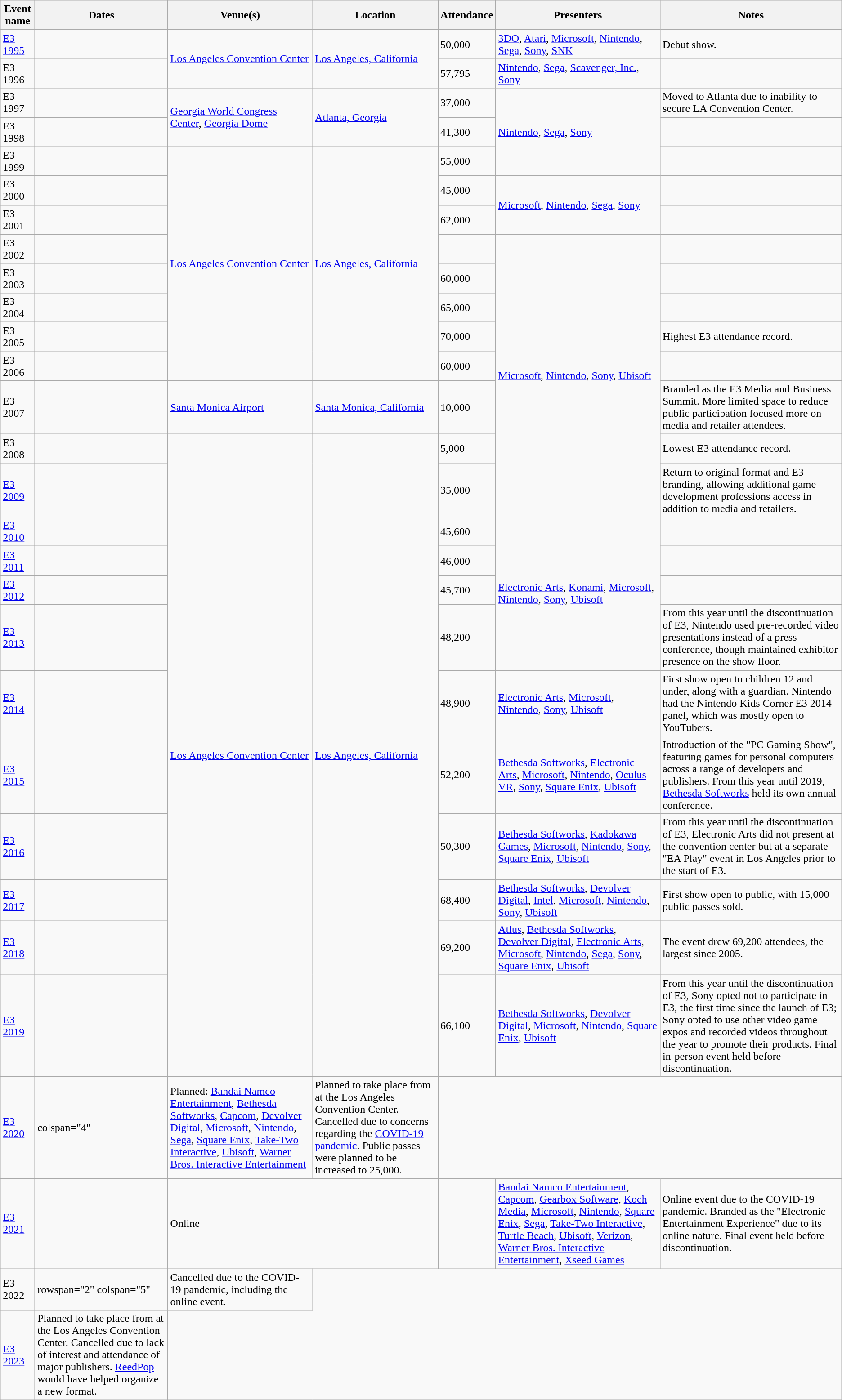<table class="wikitable sortable plainrowheaders">
<tr>
<th scope="col">Event name</th>
<th scope="col">Dates</th>
<th scope="col">Venue(s)</th>
<th scope="col">Location</th>
<th scope="col">Attendance</th>
<th scope="col">Presenters</th>
<th scope="col">Notes</th>
</tr>
<tr>
<td scope="row"><a href='#'>E3 1995</a></td>
<td></td>
<td rowspan="2"><a href='#'>Los Angeles Convention Center</a></td>
<td rowspan="2"><a href='#'>Los Angeles, California</a></td>
<td>50,000</td>
<td><a href='#'>3DO</a>, <a href='#'>Atari</a>, <a href='#'>Microsoft</a>, <a href='#'>Nintendo</a>, <a href='#'>Sega</a>, <a href='#'>Sony</a>, <a href='#'>SNK</a></td>
<td>Debut show.</td>
</tr>
<tr>
<td scope="row">E3 1996</td>
<td></td>
<td>57,795</td>
<td><a href='#'>Nintendo</a>, <a href='#'>Sega</a>, <a href='#'>Scavenger, Inc.</a>, <a href='#'>Sony</a></td>
<td></td>
</tr>
<tr>
<td scope="row">E3 1997</td>
<td></td>
<td rowspan="2"><a href='#'>Georgia World Congress Center</a>, <a href='#'>Georgia Dome</a></td>
<td rowspan="2"><a href='#'>Atlanta, Georgia</a></td>
<td>37,000</td>
<td rowspan="3"><a href='#'>Nintendo</a>, <a href='#'>Sega</a>, <a href='#'>Sony</a></td>
<td>Moved to Atlanta due to inability to secure LA Convention Center.</td>
</tr>
<tr>
<td scope="row">E3 1998</td>
<td></td>
<td>41,300</td>
<td></td>
</tr>
<tr>
<td scope="row">E3 1999</td>
<td></td>
<td rowspan="8"><a href='#'>Los Angeles Convention Center</a></td>
<td rowspan="8"><a href='#'>Los Angeles, California</a></td>
<td>55,000</td>
<td></td>
</tr>
<tr>
<td scope="row">E3 2000</td>
<td></td>
<td>45,000</td>
<td rowspan="2"><a href='#'>Microsoft</a>, <a href='#'>Nintendo</a>, <a href='#'>Sega</a>, <a href='#'>Sony</a></td>
<td></td>
</tr>
<tr>
<td scope="row">E3 2001</td>
<td></td>
<td>62,000</td>
<td></td>
</tr>
<tr>
<td scope="row">E3 2002</td>
<td></td>
<td></td>
<td rowspan="8"><a href='#'>Microsoft</a>, <a href='#'>Nintendo</a>, <a href='#'>Sony</a>, <a href='#'>Ubisoft</a></td>
<td></td>
</tr>
<tr>
<td scope="row">E3 2003</td>
<td></td>
<td>60,000</td>
<td></td>
</tr>
<tr>
<td scope="row">E3 2004</td>
<td></td>
<td>65,000</td>
<td></td>
</tr>
<tr>
<td scope="row">E3 2005</td>
<td></td>
<td>70,000</td>
<td>Highest E3 attendance record.</td>
</tr>
<tr>
<td>E3 2006</td>
<td scope="row"></td>
<td>60,000</td>
<td></td>
</tr>
<tr>
<td scope="row">E3 2007</td>
<td></td>
<td><a href='#'>Santa Monica Airport</a></td>
<td><a href='#'>Santa Monica, California</a></td>
<td>10,000</td>
<td>Branded as the E3 Media and Business Summit. More limited space to reduce public participation focused more on media and retailer attendees.</td>
</tr>
<tr>
<td scope="row">E3 2008</td>
<td></td>
<td rowspan="12"><a href='#'>Los Angeles Convention Center</a></td>
<td rowspan="12"><a href='#'>Los Angeles, California</a></td>
<td>5,000</td>
<td>Lowest E3 attendance record.</td>
</tr>
<tr>
<td scope="row"><a href='#'>E3 2009</a></td>
<td></td>
<td>35,000</td>
<td>Return to original format and E3 branding, allowing additional game development professions access in addition to media and retailers.</td>
</tr>
<tr>
<td scope="row"><a href='#'>E3 2010</a></td>
<td></td>
<td>45,600</td>
<td rowspan="4"><a href='#'>Electronic Arts</a>, <a href='#'>Konami</a>, <a href='#'>Microsoft</a>, <a href='#'>Nintendo</a>, <a href='#'>Sony</a>, <a href='#'>Ubisoft</a></td>
<td></td>
</tr>
<tr>
<td scope="row"><a href='#'>E3 2011</a></td>
<td></td>
<td>46,000</td>
<td></td>
</tr>
<tr>
<td scope="row"><a href='#'>E3 2012</a></td>
<td></td>
<td>45,700</td>
<td></td>
</tr>
<tr>
<td scope="row"><a href='#'>E3 2013</a></td>
<td></td>
<td>48,200</td>
<td>From this year until the discontinuation of E3, Nintendo used pre-recorded video presentations instead of a press conference, though maintained exhibitor presence on the show floor.</td>
</tr>
<tr>
<td scope="row"><a href='#'>E3 2014</a></td>
<td></td>
<td>48,900</td>
<td><a href='#'>Electronic Arts</a>, <a href='#'>Microsoft</a>, <a href='#'>Nintendo</a>, <a href='#'>Sony</a>, <a href='#'>Ubisoft</a></td>
<td>First show open to children 12 and under, along with a guardian. Nintendo had the Nintendo Kids Corner E3 2014 panel, which was mostly open to YouTubers.</td>
</tr>
<tr>
<td scope="row"><a href='#'>E3 2015</a></td>
<td></td>
<td>52,200</td>
<td><a href='#'>Bethesda Softworks</a>, <a href='#'>Electronic Arts</a>, <a href='#'>Microsoft</a>, <a href='#'>Nintendo</a>, <a href='#'>Oculus VR</a>, <a href='#'>Sony</a>, <a href='#'>Square Enix</a>, <a href='#'>Ubisoft</a></td>
<td>Introduction of the "PC Gaming Show", featuring games for personal computers across a range of developers and publishers. From this year until 2019, <a href='#'>Bethesda Softworks</a> held its own annual conference.</td>
</tr>
<tr>
<td scope="row"><a href='#'>E3 2016</a></td>
<td></td>
<td>50,300</td>
<td><a href='#'>Bethesda Softworks</a>, <a href='#'>Kadokawa Games</a>, <a href='#'>Microsoft</a>, <a href='#'>Nintendo</a>, <a href='#'>Sony</a>, <a href='#'>Square Enix</a>, <a href='#'>Ubisoft</a></td>
<td>From this year until the discontinuation of E3, Electronic Arts did not present at the convention center but at a separate "EA Play" event in Los Angeles prior to the start of E3.</td>
</tr>
<tr>
<td scope="row"><a href='#'>E3 2017</a></td>
<td></td>
<td>68,400</td>
<td><a href='#'>Bethesda Softworks</a>, <a href='#'>Devolver Digital</a>, <a href='#'>Intel</a>, <a href='#'>Microsoft</a>, <a href='#'>Nintendo</a>, <a href='#'>Sony</a>, <a href='#'>Ubisoft</a></td>
<td>First show open to public, with 15,000 public passes sold.</td>
</tr>
<tr>
<td scope="row"><a href='#'>E3 2018</a></td>
<td></td>
<td>69,200</td>
<td><a href='#'>Atlus</a>, <a href='#'>Bethesda Softworks</a>, <a href='#'>Devolver Digital</a>, <a href='#'>Electronic Arts</a>, <a href='#'>Microsoft</a>, <a href='#'>Nintendo</a>, <a href='#'>Sega</a>, <a href='#'>Sony</a>, <a href='#'>Square Enix</a>, <a href='#'>Ubisoft</a></td>
<td>The event drew 69,200 attendees, the largest since 2005.</td>
</tr>
<tr>
<td scope="row"><a href='#'>E3 2019</a></td>
<td></td>
<td>66,100</td>
<td><a href='#'>Bethesda Softworks</a>, <a href='#'>Devolver Digital</a>, <a href='#'>Microsoft</a>, <a href='#'>Nintendo</a>, <a href='#'>Square Enix</a>, <a href='#'>Ubisoft</a></td>
<td>From this year until the discontinuation of E3, Sony opted not to participate in E3, the first time since the launch of E3; Sony opted to use other video game expos and recorded videos throughout the year to promote their products. Final in-person event held before discontinuation.</td>
</tr>
<tr>
<td scope="row"><a href='#'>E3 2020</a></td>
<td>colspan="4" </td>
<td>Planned: <a href='#'>Bandai Namco Entertainment</a>, <a href='#'>Bethesda Softworks</a>, <a href='#'>Capcom</a>, <a href='#'>Devolver Digital</a>, <a href='#'>Microsoft</a>, <a href='#'>Nintendo</a>, <a href='#'>Sega</a>, <a href='#'>Square Enix</a>, <a href='#'>Take-Two Interactive</a>, <a href='#'>Ubisoft</a>, <a href='#'>Warner Bros. Interactive Entertainment</a></td>
<td>Planned to take place from  at the Los Angeles Convention Center. Cancelled due to concerns regarding the <a href='#'>COVID-19 pandemic</a>. Public passes were planned to be increased to 25,000.</td>
</tr>
<tr>
<td scope="row"><a href='#'>E3 2021</a></td>
<td></td>
<td colspan="2">Online</td>
<td></td>
<td><a href='#'>Bandai Namco Entertainment</a>, <a href='#'>Capcom</a>, <a href='#'>Gearbox Software</a>, <a href='#'>Koch Media</a>, <a href='#'>Microsoft</a>, <a href='#'>Nintendo</a>, <a href='#'>Square Enix</a>, <a href='#'>Sega</a>, <a href='#'>Take-Two Interactive</a>, <a href='#'>Turtle Beach</a>, <a href='#'>Ubisoft</a>, <a href='#'>Verizon</a>, <a href='#'>Warner Bros. Interactive Entertainment</a>, <a href='#'>Xseed Games</a></td>
<td>Online event due to the COVID-19 pandemic. Branded as the "Electronic Entertainment Experience" due to its online nature. Final event held before discontinuation.</td>
</tr>
<tr>
<td scope="row">E3 2022</td>
<td>rowspan="2" colspan="5" </td>
<td>Cancelled due to the COVID-19 pandemic, including the online event.</td>
</tr>
<tr>
<td scope="row"><a href='#'>E3 2023</a></td>
<td>Planned to take place from  at the Los Angeles Convention Center. Cancelled due to lack of interest and attendance of major publishers. <a href='#'>ReedPop</a> would have helped organize a new format.</td>
</tr>
</table>
